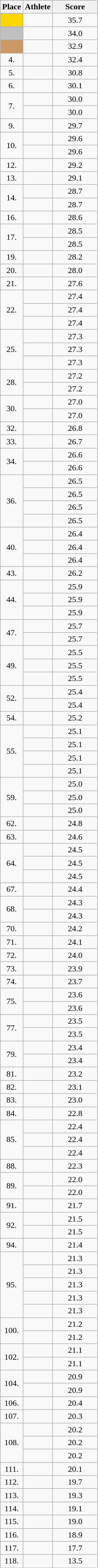<table class=wikitable style="text-align:center">
<tr>
<th>Place</th>
<th>Athlete</th>
<th>Score</th>
</tr>
<tr>
<td width=30 bgcolor=gold></td>
<td align=left></td>
<td width=80>35.7</td>
</tr>
<tr>
<td bgcolor=silver></td>
<td align=left></td>
<td>34.0</td>
</tr>
<tr>
<td bgcolor=cc9966></td>
<td align=left></td>
<td>32.9</td>
</tr>
<tr>
<td>4.</td>
<td align=left></td>
<td>32.4</td>
</tr>
<tr>
<td>5.</td>
<td align=left></td>
<td>30.8</td>
</tr>
<tr>
<td>6.</td>
<td align=left></td>
<td>30.1</td>
</tr>
<tr>
<td rowspan=2>7.</td>
<td align=left></td>
<td>30.0</td>
</tr>
<tr>
<td align=left></td>
<td>30.0</td>
</tr>
<tr>
<td>9.</td>
<td align=left></td>
<td>29.7</td>
</tr>
<tr>
<td rowspan=2>10.</td>
<td align=left></td>
<td>29.6</td>
</tr>
<tr>
<td align=left></td>
<td>29.6</td>
</tr>
<tr>
<td>12.</td>
<td align=left></td>
<td>29.2</td>
</tr>
<tr>
<td>13.</td>
<td align=left></td>
<td>29.1</td>
</tr>
<tr>
<td rowspan=2>14.</td>
<td align=left></td>
<td>28.7</td>
</tr>
<tr>
<td align=left></td>
<td>28.7</td>
</tr>
<tr>
<td>16.</td>
<td align=left></td>
<td>28.6</td>
</tr>
<tr>
<td rowspan=2>17.</td>
<td align=left></td>
<td>28.5</td>
</tr>
<tr>
<td align=left></td>
<td>28.5</td>
</tr>
<tr>
<td>19.</td>
<td align=left></td>
<td>28.2</td>
</tr>
<tr>
<td>20.</td>
<td align=left></td>
<td>28.0</td>
</tr>
<tr>
<td>21.</td>
<td align=left></td>
<td>27.6</td>
</tr>
<tr>
<td rowspan=3>22.</td>
<td align=left></td>
<td>27.4</td>
</tr>
<tr>
<td align=left></td>
<td>27.4</td>
</tr>
<tr>
<td align=left></td>
<td>27.4</td>
</tr>
<tr>
<td rowspan=3>25.</td>
<td align=left></td>
<td>27.3</td>
</tr>
<tr>
<td align=left></td>
<td>27.3</td>
</tr>
<tr>
<td align=left></td>
<td>27.3</td>
</tr>
<tr>
<td rowspan=2>28.</td>
<td align=left></td>
<td>27.2</td>
</tr>
<tr>
<td align=left></td>
<td>27.2</td>
</tr>
<tr>
<td rowspan=2>30.</td>
<td align=left></td>
<td>27.0</td>
</tr>
<tr>
<td align=left></td>
<td>27.0</td>
</tr>
<tr>
<td>32.</td>
<td align=left></td>
<td>26.8</td>
</tr>
<tr>
<td>33.</td>
<td align=left></td>
<td>26.7</td>
</tr>
<tr>
<td rowspan=2>34.</td>
<td align=left></td>
<td>26.6</td>
</tr>
<tr>
<td align=left></td>
<td>26.6</td>
</tr>
<tr>
<td rowspan=4>36.</td>
<td align=left></td>
<td>26.5</td>
</tr>
<tr>
<td align=left></td>
<td>26.5</td>
</tr>
<tr>
<td align=left></td>
<td>26.5</td>
</tr>
<tr>
<td align=left></td>
<td>26.5</td>
</tr>
<tr>
<td rowspan=3>40.</td>
<td align=left></td>
<td>26.4</td>
</tr>
<tr>
<td align=left></td>
<td>26.4</td>
</tr>
<tr>
<td align=left></td>
<td>26.4</td>
</tr>
<tr>
<td>43.</td>
<td align=left></td>
<td>26.2</td>
</tr>
<tr>
<td rowspan=3>44.</td>
<td align=left></td>
<td>25.9</td>
</tr>
<tr>
<td align=left></td>
<td>25.9</td>
</tr>
<tr>
<td align=left></td>
<td>25.9</td>
</tr>
<tr>
<td rowspan=2>47.</td>
<td align=left></td>
<td>25.7</td>
</tr>
<tr>
<td align=left></td>
<td>25.7</td>
</tr>
<tr>
<td rowspan=3>49.</td>
<td align=left></td>
<td>25.5</td>
</tr>
<tr>
<td align=left></td>
<td>25.5</td>
</tr>
<tr>
<td align=left></td>
<td>25.5</td>
</tr>
<tr>
<td rowspan=2>52.</td>
<td align=left></td>
<td>25.4</td>
</tr>
<tr>
<td align=left></td>
<td>25.4</td>
</tr>
<tr>
<td>54.</td>
<td align=left></td>
<td>25.2</td>
</tr>
<tr>
<td rowspan=4>55.</td>
<td align=left></td>
<td>25.1</td>
</tr>
<tr>
<td align=left></td>
<td>25.1</td>
</tr>
<tr>
<td align=left></td>
<td>25.1</td>
</tr>
<tr>
<td align=left></td>
<td>25.1</td>
</tr>
<tr>
<td rowspan=3>59.</td>
<td align=left></td>
<td>25.0</td>
</tr>
<tr>
<td align=left></td>
<td>25.0</td>
</tr>
<tr>
<td align=left></td>
<td>25.0</td>
</tr>
<tr>
<td>62.</td>
<td align=left></td>
<td>24.8</td>
</tr>
<tr>
<td>63.</td>
<td align=left></td>
<td>24.6</td>
</tr>
<tr>
<td rowspan=3>64.</td>
<td align=left></td>
<td>24.5</td>
</tr>
<tr>
<td align=left></td>
<td>24.5</td>
</tr>
<tr>
<td align=left></td>
<td>24.5</td>
</tr>
<tr>
<td>67.</td>
<td align=left></td>
<td>24.4</td>
</tr>
<tr>
<td rowspan=2>68.</td>
<td align=left></td>
<td>24.3</td>
</tr>
<tr>
<td align=left></td>
<td>24.3</td>
</tr>
<tr>
<td>70.</td>
<td align=left></td>
<td>24.2</td>
</tr>
<tr>
<td>71.</td>
<td align=left></td>
<td>24.1</td>
</tr>
<tr>
<td>72.</td>
<td align=left></td>
<td>24.0</td>
</tr>
<tr>
<td>73.</td>
<td align=left></td>
<td>23.9</td>
</tr>
<tr>
<td>74.</td>
<td align=left></td>
<td>23.7</td>
</tr>
<tr>
<td rowspan=2>75.</td>
<td align=left></td>
<td>23.6</td>
</tr>
<tr>
<td align=left></td>
<td>23.6</td>
</tr>
<tr>
<td rowspan=2>77.</td>
<td align=left></td>
<td>23.5</td>
</tr>
<tr>
<td align=left></td>
<td>23.5</td>
</tr>
<tr>
<td rowspan=2>79.</td>
<td align=left></td>
<td>23.4</td>
</tr>
<tr>
<td align=left></td>
<td>23.4</td>
</tr>
<tr>
<td>81.</td>
<td align=left></td>
<td>23.2</td>
</tr>
<tr>
<td>82.</td>
<td align=left></td>
<td>23.1</td>
</tr>
<tr>
<td>83.</td>
<td align=left></td>
<td>23.0</td>
</tr>
<tr>
<td>84.</td>
<td align=left></td>
<td>22.8</td>
</tr>
<tr>
<td rowspan=3>85.</td>
<td align=left></td>
<td>22.4</td>
</tr>
<tr>
<td align=left></td>
<td>22.4</td>
</tr>
<tr>
<td align=left></td>
<td>22.4</td>
</tr>
<tr>
<td>88.</td>
<td align=left></td>
<td>22.3</td>
</tr>
<tr>
<td rowspan=2>89.</td>
<td align=left></td>
<td>22.0</td>
</tr>
<tr>
<td align=left></td>
<td>22.0</td>
</tr>
<tr>
<td>91.</td>
<td align=left></td>
<td>21.7</td>
</tr>
<tr>
<td rowspan=2>92.</td>
<td align=left></td>
<td>21.5</td>
</tr>
<tr>
<td align=left></td>
<td>21.5</td>
</tr>
<tr>
<td>94.</td>
<td align=left></td>
<td>21.4</td>
</tr>
<tr>
<td rowspan=5>95.</td>
<td align=left></td>
<td>21.3</td>
</tr>
<tr>
<td align=left></td>
<td>21.3</td>
</tr>
<tr>
<td align=left></td>
<td>21.3</td>
</tr>
<tr>
<td align=left></td>
<td>21.3</td>
</tr>
<tr>
<td align=left></td>
<td>21.3</td>
</tr>
<tr>
<td rowspan=2>100.</td>
<td align=left></td>
<td>21.2</td>
</tr>
<tr>
<td align=left></td>
<td>21.2</td>
</tr>
<tr>
<td rowspan=2>102.</td>
<td align=left></td>
<td>21.1</td>
</tr>
<tr>
<td align=left></td>
<td>21.1</td>
</tr>
<tr>
<td rowspan=2>104.</td>
<td align=left></td>
<td>20.9</td>
</tr>
<tr>
<td align=left></td>
<td>20.9</td>
</tr>
<tr>
<td>106.</td>
<td align=left></td>
<td>20.4</td>
</tr>
<tr>
<td>107.</td>
<td align=left></td>
<td>20.3</td>
</tr>
<tr>
<td rowspan=3>108.</td>
<td align=left></td>
<td>20.2</td>
</tr>
<tr>
<td align=left></td>
<td>20.2</td>
</tr>
<tr>
<td align=left></td>
<td>20.2</td>
</tr>
<tr>
<td>111.</td>
<td align=left></td>
<td>20.1</td>
</tr>
<tr>
<td>112.</td>
<td align=left></td>
<td>19.7</td>
</tr>
<tr>
<td>113.</td>
<td align=left></td>
<td>19.3</td>
</tr>
<tr>
<td>114.</td>
<td align=left></td>
<td>19.1</td>
</tr>
<tr>
<td>115.</td>
<td align=left></td>
<td>19.0</td>
</tr>
<tr>
<td>116.</td>
<td align=left></td>
<td>18.9</td>
</tr>
<tr>
<td>117.</td>
<td align=left></td>
<td>17.7</td>
</tr>
<tr>
<td>118.</td>
<td align=left></td>
<td>13.5</td>
</tr>
</table>
